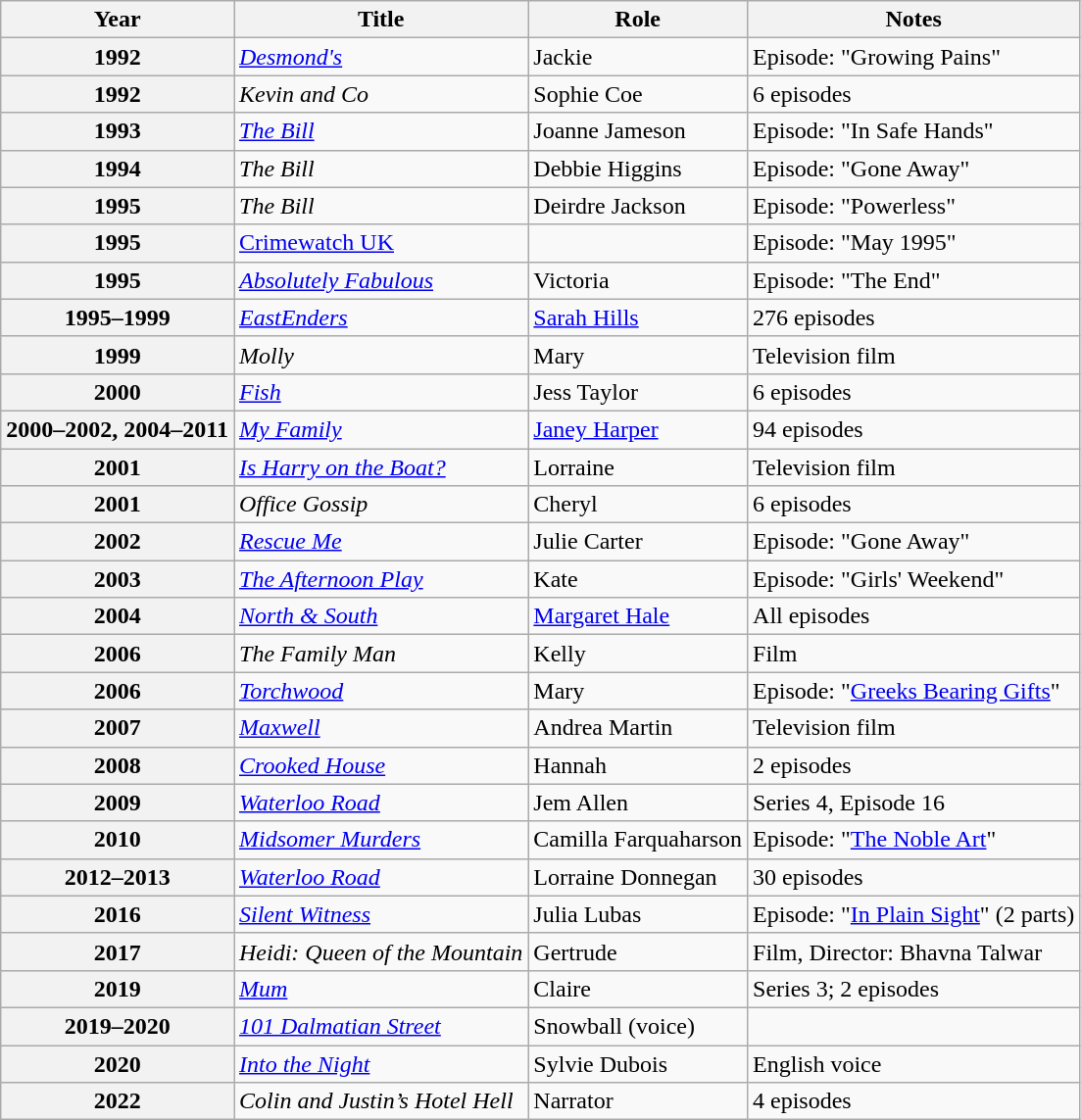<table class="wikitable sortable plainrowheaders">
<tr>
<th scope="col">Year</th>
<th scope="col">Title</th>
<th scope="col">Role</th>
<th scope="col" class="unsortable">Notes</th>
</tr>
<tr>
<th scope="row">1992</th>
<td><em><a href='#'>Desmond's</a></em></td>
<td>Jackie</td>
<td>Episode: "Growing Pains"</td>
</tr>
<tr>
<th scope="row">1992</th>
<td><em>Kevin and Co</em></td>
<td>Sophie Coe</td>
<td>6 episodes</td>
</tr>
<tr>
<th scope="row">1993</th>
<td><em><a href='#'>The Bill</a></em></td>
<td>Joanne Jameson</td>
<td>Episode: "In Safe Hands"</td>
</tr>
<tr>
<th scope="row">1994</th>
<td><em>The Bill</em></td>
<td>Debbie Higgins</td>
<td>Episode: "Gone Away"</td>
</tr>
<tr>
<th scope="row">1995</th>
<td><em>The Bill</em></td>
<td>Deirdre Jackson</td>
<td>Episode: "Powerless"</td>
</tr>
<tr>
<th Scope="row">1995</th>
<td><a href='#'>Crimewatch UK</a></td>
<td></td>
<td>Episode: "May 1995"</td>
</tr>
<tr>
<th scope="row">1995</th>
<td><em><a href='#'>Absolutely Fabulous</a></em></td>
<td>Victoria</td>
<td>Episode: "The End"</td>
</tr>
<tr>
<th scope="row">1995–1999</th>
<td><em><a href='#'>EastEnders</a></em></td>
<td><a href='#'>Sarah Hills</a></td>
<td>276 episodes</td>
</tr>
<tr>
<th scope="row">1999</th>
<td><em>Molly</em></td>
<td>Mary</td>
<td>Television film</td>
</tr>
<tr>
<th scope="row">2000</th>
<td><em><a href='#'>Fish</a></em></td>
<td>Jess Taylor</td>
<td>6 episodes</td>
</tr>
<tr>
<th scope="row">2000–2002, 2004–2011</th>
<td><em><a href='#'>My Family</a></em></td>
<td><a href='#'>Janey Harper</a></td>
<td>94 episodes</td>
</tr>
<tr>
<th scope="row">2001</th>
<td><em><a href='#'>Is Harry on the Boat?</a></em></td>
<td>Lorraine</td>
<td>Television film</td>
</tr>
<tr>
<th scope="row">2001</th>
<td><em>Office Gossip</em></td>
<td>Cheryl</td>
<td>6 episodes</td>
</tr>
<tr>
<th scope="row">2002</th>
<td><em><a href='#'>Rescue Me</a></em></td>
<td>Julie Carter</td>
<td>Episode: "Gone Away"</td>
</tr>
<tr>
<th scope="row">2003</th>
<td><em><a href='#'>The Afternoon Play</a></em></td>
<td>Kate</td>
<td>Episode: "Girls' Weekend"</td>
</tr>
<tr>
<th scope="row">2004</th>
<td><em><a href='#'>North & South</a></em></td>
<td><a href='#'>Margaret Hale</a></td>
<td>All episodes</td>
</tr>
<tr>
<th scope="row">2006</th>
<td><em>The Family Man</em></td>
<td>Kelly</td>
<td>Film</td>
</tr>
<tr>
<th scope="row">2006</th>
<td><em><a href='#'>Torchwood</a></em></td>
<td>Mary</td>
<td>Episode: "<a href='#'>Greeks Bearing Gifts</a>"</td>
</tr>
<tr>
<th scope="row">2007</th>
<td><em><a href='#'>Maxwell</a></em></td>
<td>Andrea Martin</td>
<td>Television film</td>
</tr>
<tr>
<th scope="row">2008</th>
<td><em><a href='#'>Crooked House</a></em></td>
<td>Hannah</td>
<td>2 episodes</td>
</tr>
<tr>
<th scope="row">2009</th>
<td><em><a href='#'>Waterloo Road</a></em></td>
<td>Jem Allen</td>
<td>Series 4, Episode 16</td>
</tr>
<tr>
<th scope="row">2010</th>
<td><em><a href='#'>Midsomer Murders</a></em></td>
<td>Camilla Farquaharson</td>
<td>Episode: "<a href='#'>The Noble Art</a>"</td>
</tr>
<tr>
<th scope="row">2012–2013</th>
<td><em><a href='#'>Waterloo Road</a></em></td>
<td>Lorraine Donnegan</td>
<td>30 episodes</td>
</tr>
<tr>
<th scope="row">2016</th>
<td><em><a href='#'>Silent Witness</a></em></td>
<td>Julia Lubas</td>
<td>Episode: "<a href='#'>In Plain Sight</a>" (2 parts)</td>
</tr>
<tr>
<th scope="row">2017</th>
<td><em>Heidi: Queen of the Mountain</em></td>
<td>Gertrude</td>
<td>Film, Director: Bhavna Talwar</td>
</tr>
<tr>
<th scope="row">2019</th>
<td><em><a href='#'>Mum</a></em></td>
<td>Claire</td>
<td>Series 3; 2 episodes</td>
</tr>
<tr>
<th scope="row">2019–2020</th>
<td><em><a href='#'>101 Dalmatian Street</a></em></td>
<td>Snowball (voice)</td>
<td></td>
</tr>
<tr>
<th scope="row">2020</th>
<td><em><a href='#'>Into the Night</a></em></td>
<td>Sylvie Dubois</td>
<td>English voice</td>
</tr>
<tr>
<th scope="row">2022</th>
<td><em>Colin and Justin’s Hotel Hell</em></td>
<td>Narrator</td>
<td>4 episodes</td>
</tr>
</table>
